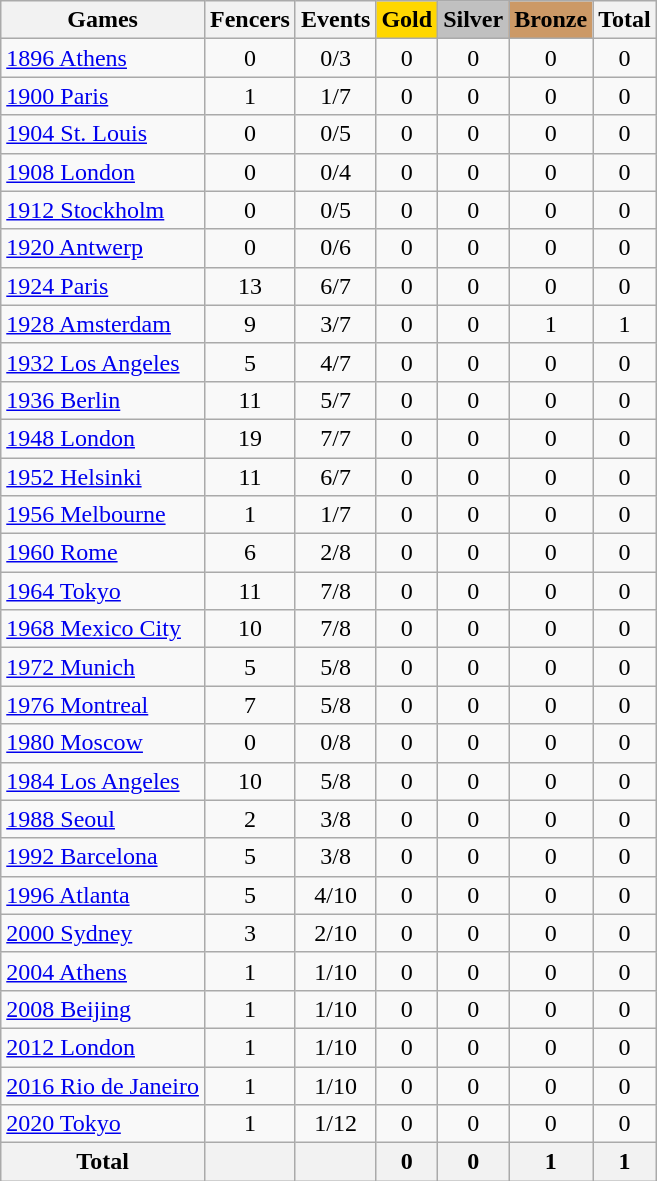<table class="wikitable sortable" style="text-align:center">
<tr>
<th>Games</th>
<th>Fencers</th>
<th>Events</th>
<th style="background-color:gold;">Gold</th>
<th style="background-color:silver;">Silver</th>
<th style="background-color:#c96;">Bronze</th>
<th>Total</th>
</tr>
<tr>
<td align=left> <a href='#'>1896 Athens</a></td>
<td>0</td>
<td>0/3</td>
<td>0</td>
<td>0</td>
<td>0</td>
<td>0</td>
</tr>
<tr>
<td align=left> <a href='#'>1900 Paris</a></td>
<td>1</td>
<td>1/7</td>
<td>0</td>
<td>0</td>
<td>0</td>
<td>0</td>
</tr>
<tr>
<td align=left> <a href='#'>1904 St. Louis</a></td>
<td>0</td>
<td>0/5</td>
<td>0</td>
<td>0</td>
<td>0</td>
<td>0</td>
</tr>
<tr>
<td align=left> <a href='#'>1908 London</a></td>
<td>0</td>
<td>0/4</td>
<td>0</td>
<td>0</td>
<td>0</td>
<td>0</td>
</tr>
<tr>
<td align=left> <a href='#'>1912 Stockholm</a></td>
<td>0</td>
<td>0/5</td>
<td>0</td>
<td>0</td>
<td>0</td>
<td>0</td>
</tr>
<tr>
<td align=left> <a href='#'>1920 Antwerp</a></td>
<td>0</td>
<td>0/6</td>
<td>0</td>
<td>0</td>
<td>0</td>
<td>0</td>
</tr>
<tr>
<td align=left> <a href='#'>1924 Paris</a></td>
<td>13</td>
<td>6/7</td>
<td>0</td>
<td>0</td>
<td>0</td>
<td>0</td>
</tr>
<tr>
<td align=left> <a href='#'>1928 Amsterdam</a></td>
<td>9</td>
<td>3/7</td>
<td>0</td>
<td>0</td>
<td>1</td>
<td>1</td>
</tr>
<tr>
<td align=left> <a href='#'>1932 Los Angeles</a></td>
<td>5</td>
<td>4/7</td>
<td>0</td>
<td>0</td>
<td>0</td>
<td>0</td>
</tr>
<tr>
<td align=left> <a href='#'>1936 Berlin</a></td>
<td>11</td>
<td>5/7</td>
<td>0</td>
<td>0</td>
<td>0</td>
<td>0</td>
</tr>
<tr>
<td align=left> <a href='#'>1948 London</a></td>
<td>19</td>
<td>7/7</td>
<td>0</td>
<td>0</td>
<td>0</td>
<td>0</td>
</tr>
<tr>
<td align=left> <a href='#'>1952 Helsinki</a></td>
<td>11</td>
<td>6/7</td>
<td>0</td>
<td>0</td>
<td>0</td>
<td>0</td>
</tr>
<tr>
<td align=left> <a href='#'>1956 Melbourne</a></td>
<td>1</td>
<td>1/7</td>
<td>0</td>
<td>0</td>
<td>0</td>
<td>0</td>
</tr>
<tr>
<td align=left> <a href='#'>1960 Rome</a></td>
<td>6</td>
<td>2/8</td>
<td>0</td>
<td>0</td>
<td>0</td>
<td>0</td>
</tr>
<tr>
<td align=left> <a href='#'>1964 Tokyo</a></td>
<td>11</td>
<td>7/8</td>
<td>0</td>
<td>0</td>
<td>0</td>
<td>0</td>
</tr>
<tr>
<td align=left> <a href='#'>1968 Mexico City</a></td>
<td>10</td>
<td>7/8</td>
<td>0</td>
<td>0</td>
<td>0</td>
<td>0</td>
</tr>
<tr>
<td align=left> <a href='#'>1972 Munich</a></td>
<td>5</td>
<td>5/8</td>
<td>0</td>
<td>0</td>
<td>0</td>
<td>0</td>
</tr>
<tr>
<td align=left> <a href='#'>1976 Montreal</a></td>
<td>7</td>
<td>5/8</td>
<td>0</td>
<td>0</td>
<td>0</td>
<td>0</td>
</tr>
<tr>
<td align=left> <a href='#'>1980 Moscow</a></td>
<td>0</td>
<td>0/8</td>
<td>0</td>
<td>0</td>
<td>0</td>
<td>0</td>
</tr>
<tr>
<td align=left> <a href='#'>1984 Los Angeles</a></td>
<td>10</td>
<td>5/8</td>
<td>0</td>
<td>0</td>
<td>0</td>
<td>0</td>
</tr>
<tr>
<td align=left> <a href='#'>1988 Seoul</a></td>
<td>2</td>
<td>3/8</td>
<td>0</td>
<td>0</td>
<td>0</td>
<td>0</td>
</tr>
<tr>
<td align=left>  <a href='#'>1992 Barcelona</a></td>
<td>5</td>
<td>3/8</td>
<td>0</td>
<td>0</td>
<td>0</td>
<td>0</td>
</tr>
<tr>
<td align=left>  <a href='#'>1996 Atlanta</a></td>
<td>5</td>
<td>4/10</td>
<td>0</td>
<td>0</td>
<td>0</td>
<td>0</td>
</tr>
<tr>
<td align=left> <a href='#'>2000 Sydney</a></td>
<td>3</td>
<td>2/10</td>
<td>0</td>
<td>0</td>
<td>0</td>
<td>0</td>
</tr>
<tr>
<td align=left> <a href='#'>2004 Athens</a></td>
<td>1</td>
<td>1/10</td>
<td>0</td>
<td>0</td>
<td>0</td>
<td>0</td>
</tr>
<tr>
<td align=left> <a href='#'>2008 Beijing</a></td>
<td>1</td>
<td>1/10</td>
<td>0</td>
<td>0</td>
<td>0</td>
<td>0</td>
</tr>
<tr>
<td align=left> <a href='#'>2012 London</a></td>
<td>1</td>
<td>1/10</td>
<td>0</td>
<td>0</td>
<td>0</td>
<td>0</td>
</tr>
<tr>
<td align=left> <a href='#'>2016 Rio de Janeiro</a></td>
<td>1</td>
<td>1/10</td>
<td>0</td>
<td>0</td>
<td>0</td>
<td>0</td>
</tr>
<tr>
<td align=left> <a href='#'>2020 Tokyo</a></td>
<td>1</td>
<td>1/12</td>
<td>0</td>
<td>0</td>
<td>0</td>
<td>0</td>
</tr>
<tr>
<th>Total</th>
<th></th>
<th></th>
<th>0</th>
<th>0</th>
<th>1</th>
<th>1</th>
</tr>
</table>
